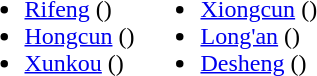<table>
<tr>
<td valign="top"><br><ul><li><a href='#'>Rifeng</a> ()</li><li><a href='#'>Hongcun</a> ()</li><li><a href='#'>Xunkou</a> ()</li></ul></td>
<td valign="top"><br><ul><li><a href='#'>Xiongcun</a> ()</li><li><a href='#'>Long'an</a> ()</li><li><a href='#'>Desheng</a> ()</li></ul></td>
</tr>
</table>
